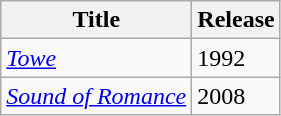<table class=wikitable>
<tr>
<th>Title</th>
<th>Release</th>
</tr>
<tr>
<td><em><a href='#'>Towe</a></em></td>
<td>1992</td>
</tr>
<tr>
<td><em><a href='#'>Sound of Romance</a></em></td>
<td>2008</td>
</tr>
</table>
